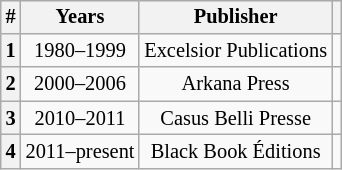<table class="wikitable" style="font-size:85%; text-align:center; float:left; margin-right:1em;">
<tr>
<th scope="col">#</th>
<th scope="col">Years</th>
<th scope="col">Publisher</th>
<th scope="col"></th>
</tr>
<tr>
<th scope="row">1</th>
<td>1980–1999</td>
<td>Excelsior Publications</td>
<td></td>
</tr>
<tr>
<th scope="row">2</th>
<td>2000–2006</td>
<td>Arkana Press</td>
<td></td>
</tr>
<tr>
<th scope="row">3</th>
<td>2010–2011</td>
<td>Casus Belli Presse</td>
<td></td>
</tr>
<tr>
<th scope="row">4</th>
<td>2011–present</td>
<td>Black Book Éditions</td>
<td></td>
</tr>
</table>
